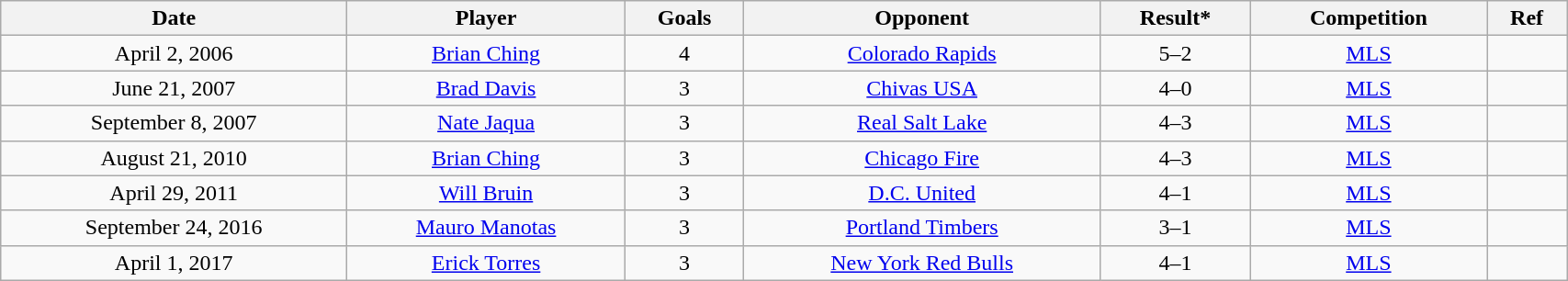<table class="wikitable sortable" style=text-align:center;width:90%>
<tr>
<th>Date</th>
<th>Player</th>
<th>Goals</th>
<th>Opponent</th>
<th>Result*</th>
<th>Competition</th>
<th>Ref</th>
</tr>
<tr>
<td>April 2, 2006</td>
<td> <a href='#'>Brian Ching</a></td>
<td>4</td>
<td><a href='#'>Colorado Rapids</a></td>
<td>5–2</td>
<td><a href='#'>MLS</a></td>
<td></td>
</tr>
<tr>
<td>June 21, 2007</td>
<td> <a href='#'>Brad Davis</a></td>
<td>3</td>
<td><a href='#'>Chivas USA</a></td>
<td>4–0</td>
<td><a href='#'>MLS</a></td>
<td></td>
</tr>
<tr>
<td>September 8, 2007</td>
<td> <a href='#'>Nate Jaqua</a></td>
<td>3</td>
<td><a href='#'>Real Salt Lake</a></td>
<td>4–3</td>
<td><a href='#'>MLS</a></td>
<td></td>
</tr>
<tr>
<td>August 21, 2010</td>
<td> <a href='#'>Brian Ching</a></td>
<td>3</td>
<td><a href='#'>Chicago Fire</a></td>
<td>4–3</td>
<td><a href='#'>MLS</a></td>
<td></td>
</tr>
<tr>
<td>April 29, 2011</td>
<td> <a href='#'>Will Bruin</a></td>
<td>3</td>
<td><a href='#'>D.C. United</a></td>
<td>4–1</td>
<td><a href='#'>MLS</a></td>
<td></td>
</tr>
<tr>
<td>September 24, 2016</td>
<td> <a href='#'>Mauro Manotas</a></td>
<td>3</td>
<td><a href='#'>Portland Timbers</a></td>
<td>3–1</td>
<td><a href='#'>MLS</a></td>
<td></td>
</tr>
<tr>
<td>April 1, 2017</td>
<td> <a href='#'>Erick Torres</a></td>
<td>3</td>
<td><a href='#'>New York Red Bulls</a></td>
<td>4–1</td>
<td><a href='#'>MLS</a></td>
<td></td>
</tr>
</table>
